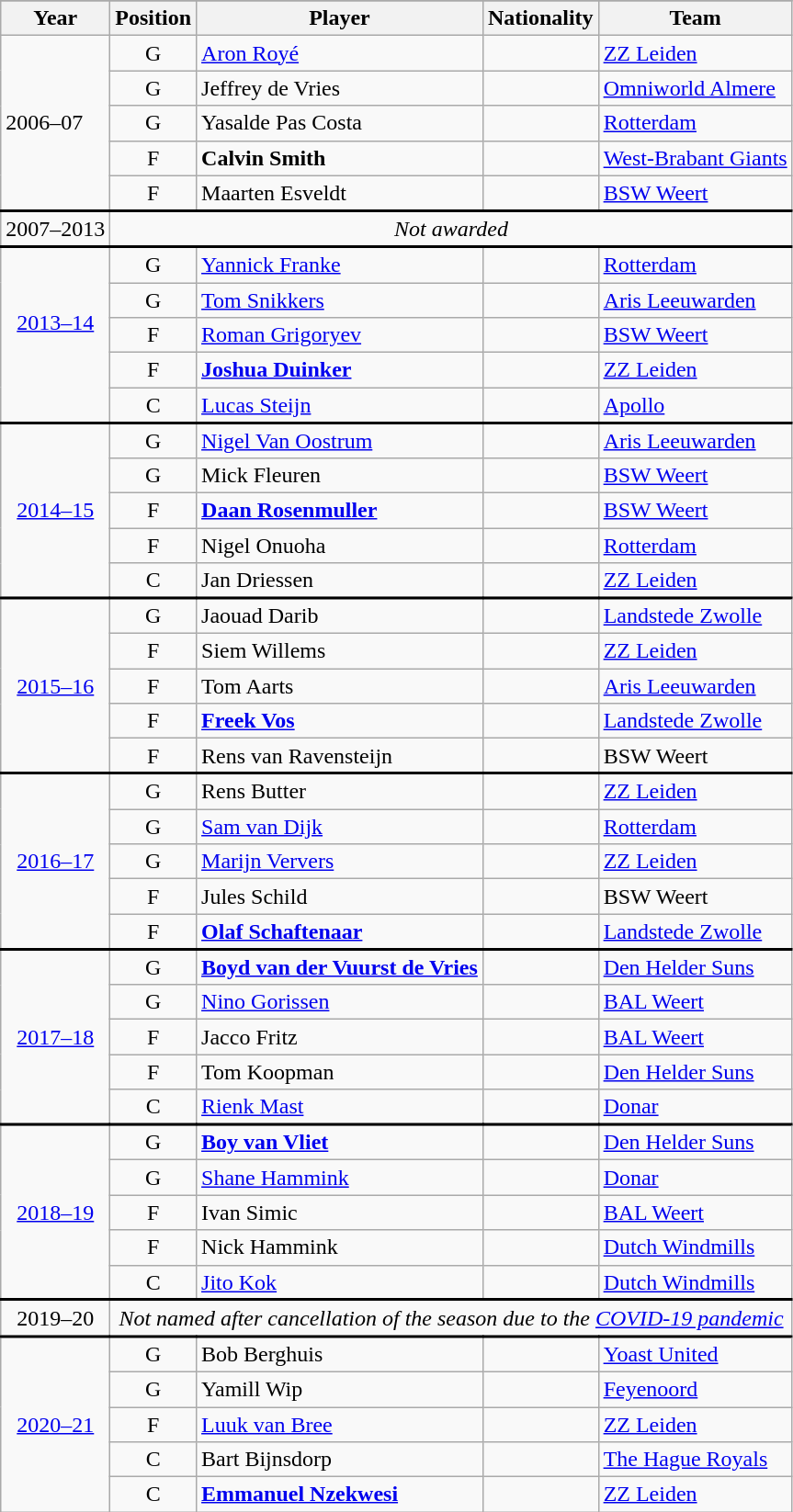<table class="wikitable">
<tr>
</tr>
<tr>
<th>Year</th>
<th>Position</th>
<th>Player</th>
<th>Nationality</th>
<th>Team</th>
</tr>
<tr>
<td rowspan=5>2006–07</td>
<td align=center>G</td>
<td><a href='#'>Aron Royé</a></td>
<td></td>
<td> <a href='#'>ZZ Leiden</a></td>
</tr>
<tr>
<td align=center>G</td>
<td>Jeffrey de Vries</td>
<td></td>
<td> <a href='#'>Omniworld Almere</a></td>
</tr>
<tr>
<td align=center>G</td>
<td>Yasalde Pas Costa</td>
<td></td>
<td> <a href='#'>Rotterdam</a></td>
</tr>
<tr>
<td align=center>F</td>
<td><strong>Calvin Smith</strong></td>
<td></td>
<td> <a href='#'>West-Brabant Giants</a></td>
</tr>
<tr>
<td align=center>F</td>
<td>Maarten Esveldt</td>
<td></td>
<td> <a href='#'>BSW Weert</a></td>
</tr>
<tr>
</tr>
<tr style="border-top:2px solid black">
<td align=center>2007–2013</td>
<td colspan=4 style="text-align:center;"><em>Not awarded</em></td>
</tr>
<tr style="border-top:2px solid black">
<td rowspan=5 align=center><a href='#'>2013–14</a> <br> <br></td>
<td align=center>G</td>
<td><a href='#'>Yannick Franke</a></td>
<td></td>
<td> <a href='#'>Rotterdam</a></td>
</tr>
<tr>
<td align=center>G</td>
<td><a href='#'>Tom Snikkers</a></td>
<td></td>
<td> <a href='#'>Aris Leeuwarden</a></td>
</tr>
<tr>
<td align=center>F</td>
<td><a href='#'>Roman Grigoryev</a></td>
<td></td>
<td> <a href='#'>BSW Weert</a></td>
</tr>
<tr>
<td align=center>F</td>
<td><strong><a href='#'>Joshua Duinker</a></strong></td>
<td></td>
<td> <a href='#'>ZZ Leiden</a></td>
</tr>
<tr>
<td align=center>C</td>
<td><a href='#'>Lucas Steijn</a></td>
<td></td>
<td> <a href='#'>Apollo</a></td>
</tr>
<tr>
</tr>
<tr>
</tr>
<tr style="border-top:2px solid black">
<td rowspan=5 align=center><a href='#'>2014–15</a></td>
<td align=center>G</td>
<td><a href='#'>Nigel Van Oostrum</a></td>
<td></td>
<td> <a href='#'>Aris Leeuwarden</a></td>
</tr>
<tr>
<td align=center>G</td>
<td>Mick Fleuren</td>
<td></td>
<td> <a href='#'>BSW Weert</a></td>
</tr>
<tr>
<td align=center>F</td>
<td><strong><a href='#'>Daan Rosenmuller</a></strong></td>
<td></td>
<td> <a href='#'>BSW Weert</a></td>
</tr>
<tr>
<td align=center>F</td>
<td>Nigel Onuoha</td>
<td></td>
<td> <a href='#'>Rotterdam</a></td>
</tr>
<tr>
<td align=center>C</td>
<td>Jan Driessen</td>
<td></td>
<td> <a href='#'>ZZ Leiden</a></td>
</tr>
<tr>
</tr>
<tr style="border-top:2px solid black">
<td rowspan=5 align=center><a href='#'>2015–16</a></td>
<td align=center>G</td>
<td>Jaouad Darib</td>
<td></td>
<td> <a href='#'>Landstede Zwolle</a></td>
</tr>
<tr>
<td align=center>F</td>
<td>Siem Willems</td>
<td></td>
<td> <a href='#'>ZZ Leiden</a></td>
</tr>
<tr>
<td align=center>F</td>
<td>Tom Aarts</td>
<td></td>
<td> <a href='#'>Aris Leeuwarden</a></td>
</tr>
<tr>
<td align=center>F</td>
<td><strong><a href='#'>Freek Vos</a></strong></td>
<td></td>
<td> <a href='#'>Landstede Zwolle</a></td>
</tr>
<tr>
<td align=center>F</td>
<td>Rens van Ravensteijn</td>
<td></td>
<td> BSW Weert</td>
</tr>
<tr>
</tr>
<tr style="border-top:2px solid black">
<td rowspan=5 align=center><a href='#'>2016–17</a></td>
<td align=center>G</td>
<td>Rens Butter</td>
<td></td>
<td><a href='#'>ZZ Leiden</a></td>
</tr>
<tr>
<td align=center>G</td>
<td><a href='#'>Sam van Dijk</a></td>
<td></td>
<td> <a href='#'>Rotterdam</a></td>
</tr>
<tr>
<td align=center>G</td>
<td><a href='#'>Marijn Ververs</a></td>
<td></td>
<td> <a href='#'>ZZ Leiden</a></td>
</tr>
<tr>
<td align=center>F</td>
<td>Jules Schild</td>
<td></td>
<td>BSW Weert</td>
</tr>
<tr>
<td align=center>F</td>
<td><strong><a href='#'>Olaf Schaftenaar</a></strong></td>
<td></td>
<td> <a href='#'>Landstede Zwolle</a></td>
</tr>
<tr>
</tr>
<tr>
</tr>
<tr style="border-top:2px solid black">
<td rowspan=5 align=center><a href='#'>2017–18</a></td>
<td align=center>G</td>
<td><strong><a href='#'>Boyd van der Vuurst de Vries</a></strong></td>
<td></td>
<td> <a href='#'>Den Helder Suns</a></td>
</tr>
<tr>
<td align=center>G</td>
<td><a href='#'>Nino Gorissen</a></td>
<td></td>
<td> <a href='#'>BAL Weert</a></td>
</tr>
<tr>
<td align=center>F</td>
<td>Jacco Fritz</td>
<td></td>
<td> <a href='#'>BAL Weert</a></td>
</tr>
<tr>
<td align=center>F</td>
<td>Tom Koopman</td>
<td></td>
<td> <a href='#'>Den Helder Suns</a></td>
</tr>
<tr>
<td align=center>C</td>
<td><a href='#'>Rienk Mast</a></td>
<td></td>
<td> <a href='#'>Donar</a></td>
</tr>
<tr>
</tr>
<tr style="border-top:2px solid black">
<td rowspan=5 align=center><a href='#'>2018–19</a></td>
<td align=center>G</td>
<td><strong><a href='#'>Boy van Vliet</a></strong></td>
<td></td>
<td> <a href='#'>Den Helder Suns</a></td>
</tr>
<tr>
<td align=center>G</td>
<td><a href='#'>Shane Hammink</a></td>
<td></td>
<td> <a href='#'>Donar</a></td>
</tr>
<tr>
<td align=center>F</td>
<td>Ivan Simic</td>
<td></td>
<td> <a href='#'>BAL Weert</a></td>
</tr>
<tr>
<td align=center>F</td>
<td>Nick Hammink</td>
<td></td>
<td> <a href='#'>Dutch Windmills</a></td>
</tr>
<tr>
<td align=center>C</td>
<td><a href='#'>Jito Kok</a></td>
<td></td>
<td> <a href='#'>Dutch Windmills</a></td>
</tr>
<tr>
</tr>
<tr style="border-top:2px solid black">
<td align=center>2019–20</td>
<td colspan=4 style="text-align:center;"><em>Not named after cancellation of the season due to the <a href='#'>COVID-19 pandemic</a></em></td>
</tr>
<tr style="border-top:2px solid black">
<td rowspan=5 align=center><a href='#'>2020–21</a> <br></td>
<td align=center>G</td>
<td>Bob Berghuis</td>
<td></td>
<td><a href='#'>Yoast United</a></td>
</tr>
<tr>
<td align=center>G</td>
<td>Yamill Wip</td>
<td></td>
<td><a href='#'>Feyenoord</a></td>
</tr>
<tr>
<td align=center>F</td>
<td><a href='#'>Luuk van Bree</a></td>
<td></td>
<td><a href='#'>ZZ Leiden</a></td>
</tr>
<tr>
<td align=center>C</td>
<td>Bart Bijnsdorp</td>
<td></td>
<td><a href='#'>The Hague Royals</a></td>
</tr>
<tr>
<td align=center>C</td>
<td><strong><a href='#'>Emmanuel Nzekwesi</a></strong></td>
<td></td>
<td><a href='#'>ZZ Leiden</a></td>
</tr>
</table>
